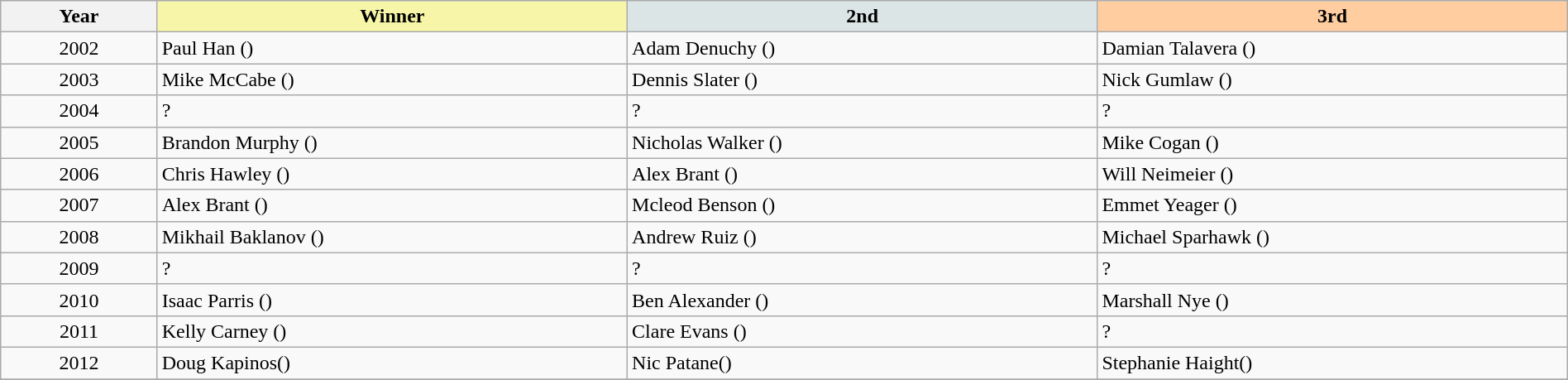<table class="wikitable" width=100%>
<tr>
<th width=10%>Year</th>
<th style="background-color: #F7F6A8;" width=30%>Winner</th>
<th style="background-color: #DCE5E5;" width=30%>2nd</th>
<th style="background-color: #FFCDA0;" width=30%>3rd</th>
</tr>
<tr>
<td align=center>2002 </td>
<td>Paul Han ()</td>
<td>Adam Denuchy ()</td>
<td>Damian Talavera ()</td>
</tr>
<tr>
<td align=center>2003 </td>
<td>Mike McCabe ()</td>
<td>Dennis Slater ()</td>
<td>Nick Gumlaw ()</td>
</tr>
<tr>
<td align=center>2004</td>
<td>?</td>
<td>?</td>
<td>?</td>
</tr>
<tr>
<td align=center>2005 </td>
<td>Brandon Murphy ()</td>
<td>Nicholas Walker ()</td>
<td>Mike Cogan ()</td>
</tr>
<tr>
<td align=center>2006 </td>
<td>Chris Hawley ()</td>
<td>Alex Brant ()</td>
<td>Will Neimeier ()</td>
</tr>
<tr>
<td align=center>2007 </td>
<td>Alex Brant ()</td>
<td>Mcleod Benson ()</td>
<td>Emmet Yeager	 ()</td>
</tr>
<tr>
<td align=center>2008 </td>
<td>Mikhail Baklanov ()</td>
<td>Andrew Ruiz ()</td>
<td>Michael Sparhawk ()</td>
</tr>
<tr>
<td align=center>2009</td>
<td>?</td>
<td>?</td>
<td>?</td>
</tr>
<tr>
<td align=center>2010 </td>
<td>Isaac Parris ()</td>
<td>Ben Alexander ()</td>
<td>Marshall Nye ()</td>
</tr>
<tr>
<td align=center>2011</td>
<td>Kelly Carney ()</td>
<td>Clare Evans ()</td>
<td>?</td>
</tr>
<tr>
<td align=center>2012 </td>
<td>Doug Kapinos()</td>
<td>Nic Patane()</td>
<td>Stephanie Haight()</td>
</tr>
<tr>
</tr>
</table>
